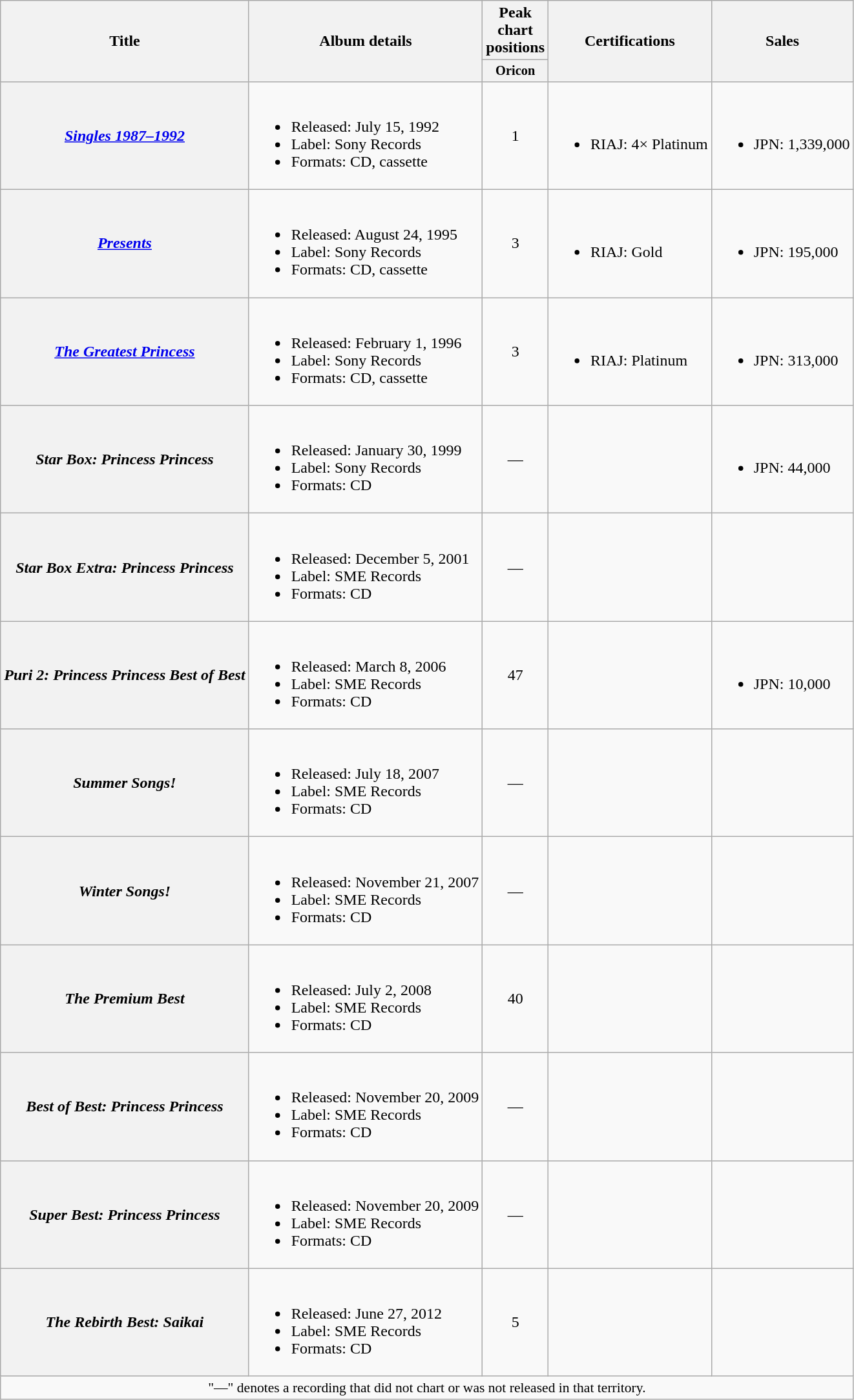<table class="wikitable">
<tr>
<th scope="col" rowspan="2">Title</th>
<th scope="col" rowspan="2">Album details</th>
<th scope="col">Peak chart positions</th>
<th scope="col" rowspan="2">Certifications<br></th>
<th scope="col" rowspan="2">Sales<br></th>
</tr>
<tr>
<th scope="col" style="width:4em;font-size:85%">Oricon<br></th>
</tr>
<tr>
<th scope="row"><em><a href='#'>Singles 1987–1992</a></em></th>
<td><br><ul><li>Released: July 15, 1992</li><li>Label: Sony Records</li><li>Formats: CD, cassette</li></ul></td>
<td align="center">1</td>
<td><br><ul><li>RIAJ: 4× Platinum</li></ul></td>
<td><br><ul><li>JPN: 1,339,000</li></ul></td>
</tr>
<tr>
<th scope="row"><em><a href='#'>Presents</a></em></th>
<td><br><ul><li>Released: August 24, 1995</li><li>Label: Sony Records</li><li>Formats: CD, cassette</li></ul></td>
<td align="center">3</td>
<td><br><ul><li>RIAJ: Gold</li></ul></td>
<td><br><ul><li>JPN: 195,000</li></ul></td>
</tr>
<tr>
<th scope="row"><em><a href='#'>The Greatest Princess</a></em></th>
<td><br><ul><li>Released: February 1, 1996</li><li>Label: Sony Records</li><li>Formats: CD, cassette</li></ul></td>
<td align="center">3</td>
<td><br><ul><li>RIAJ: Platinum</li></ul></td>
<td><br><ul><li>JPN: 313,000</li></ul></td>
</tr>
<tr>
<th scope="row"><em>Star Box: Princess Princess</em></th>
<td><br><ul><li>Released: January 30, 1999</li><li>Label: Sony Records</li><li>Formats: CD</li></ul></td>
<td align="center">—</td>
<td></td>
<td><br><ul><li>JPN: 44,000</li></ul></td>
</tr>
<tr>
<th scope="row"><em>Star Box Extra: Princess Princess</em></th>
<td><br><ul><li>Released: December 5, 2001</li><li>Label: SME Records</li><li>Formats: CD</li></ul></td>
<td align="center">—</td>
<td></td>
<td></td>
</tr>
<tr>
<th scope="row"><em>Puri 2: Princess Princess Best of Best</em></th>
<td><br><ul><li>Released: March 8, 2006</li><li>Label: SME Records</li><li>Formats: CD</li></ul></td>
<td align="center">47</td>
<td></td>
<td><br><ul><li>JPN: 10,000</li></ul></td>
</tr>
<tr>
<th scope="row"><em>Summer Songs!</em></th>
<td><br><ul><li>Released: July 18, 2007</li><li>Label: SME Records</li><li>Formats: CD</li></ul></td>
<td align="center">—</td>
<td></td>
<td></td>
</tr>
<tr>
<th scope="row"><em>Winter Songs!</em></th>
<td><br><ul><li>Released: November 21, 2007</li><li>Label: SME Records</li><li>Formats: CD</li></ul></td>
<td align="center">—</td>
<td></td>
<td></td>
</tr>
<tr>
<th scope="row"><em>The Premium Best</em></th>
<td><br><ul><li>Released: July 2, 2008</li><li>Label: SME Records</li><li>Formats: CD</li></ul></td>
<td align="center">40</td>
<td></td>
<td></td>
</tr>
<tr>
<th scope="row"><em>Best of Best: Princess Princess</em></th>
<td><br><ul><li>Released: November 20, 2009</li><li>Label: SME Records</li><li>Formats: CD</li></ul></td>
<td align="center">—</td>
<td></td>
<td></td>
</tr>
<tr>
<th scope="row"><em>Super Best: Princess Princess</em></th>
<td><br><ul><li>Released: November 20, 2009</li><li>Label: SME Records</li><li>Formats: CD</li></ul></td>
<td align="center">—</td>
<td></td>
<td></td>
</tr>
<tr>
<th scope="row"><em>The Rebirth Best: Saikai</em></th>
<td><br><ul><li>Released: June 27, 2012</li><li>Label: SME Records</li><li>Formats: CD</li></ul></td>
<td align="center">5</td>
<td></td>
<td></td>
</tr>
<tr>
<td align="center" colspan="5" style="font-size:90%">"—" denotes a recording that did not chart or was not released in that territory.</td>
</tr>
</table>
